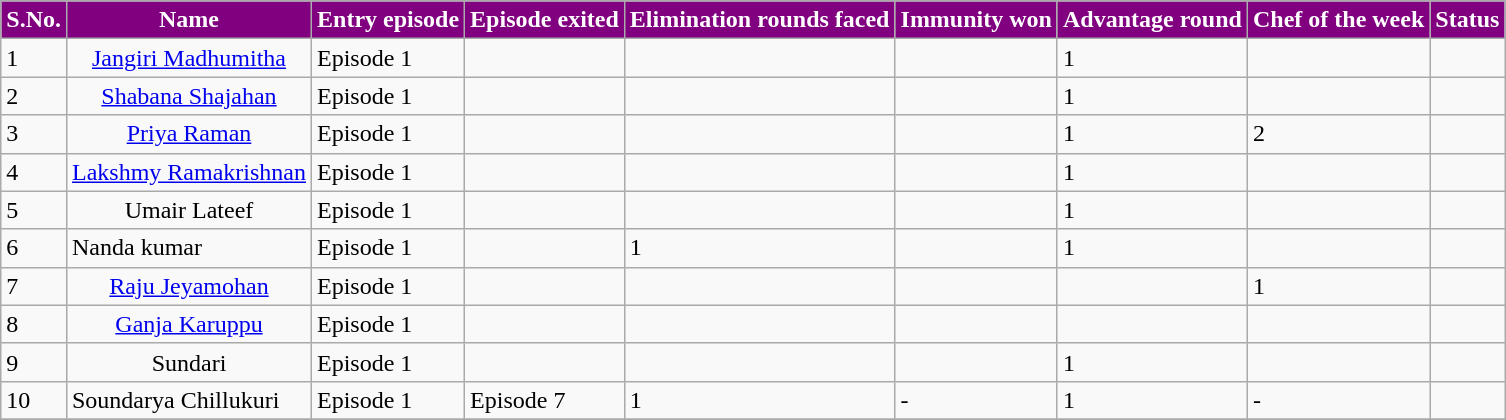<table class="wikitable sortable" style="align:center;">
<tr>
<th scope="col" style="background:Purple;color:white">S.No.</th>
<th scope="col" style="background:purple;color:white">Name</th>
<th scope="col" style="background:Purple;color:white">Entry episode</th>
<th scope="col" style="background:Purple;color:white">Episode exited</th>
<th scope="col" style="background:Purple;color:white">Elimination rounds faced</th>
<th scope="col" style="background:Purple;color:white">Immunity won</th>
<th scope="col" style="background:Purple;color:white">Advantage round</th>
<th scope="col" style="background:Purple;color:white">Chef of the week</th>
<th scope="col" style="background:Purple;color:white">Status</th>
</tr>
<tr>
<td>1</td>
<td style="text-align: center;"><a href='#'>Jangiri Madhumitha</a></td>
<td>Episode 1</td>
<td></td>
<td></td>
<td></td>
<td>1</td>
<td></td>
<td></td>
</tr>
<tr>
<td>2</td>
<td style="text-align: center;"><a href='#'>Shabana Shajahan</a></td>
<td>Episode 1</td>
<td></td>
<td></td>
<td></td>
<td>1</td>
<td></td>
<td></td>
</tr>
<tr>
<td>3</td>
<td style="text-align: center;"><a href='#'>Priya Raman</a></td>
<td>Episode 1</td>
<td></td>
<td></td>
<td></td>
<td>1</td>
<td>2</td>
<td></td>
</tr>
<tr>
<td>4</td>
<td style="text-align: center;"><a href='#'>Lakshmy Ramakrishnan</a></td>
<td>Episode 1</td>
<td></td>
<td></td>
<td></td>
<td>1</td>
<td></td>
<td></td>
</tr>
<tr>
<td>5</td>
<td style="text-align: center;">Umair Lateef</td>
<td>Episode 1</td>
<td></td>
<td></td>
<td></td>
<td>1</td>
<td></td>
<td></td>
</tr>
<tr>
<td>6</td>
<td>Nanda kumar</td>
<td>Episode 1</td>
<td></td>
<td>1</td>
<td></td>
<td>1</td>
<td></td>
<td></td>
</tr>
<tr>
<td>7</td>
<td style="text-align: center;"><a href='#'>Raju Jeyamohan</a></td>
<td>Episode 1</td>
<td></td>
<td></td>
<td></td>
<td></td>
<td>1</td>
<td></td>
</tr>
<tr>
<td>8</td>
<td style="text-align: center;"><a href='#'>Ganja Karuppu</a></td>
<td>Episode 1</td>
<td></td>
<td></td>
<td></td>
<td></td>
<td></td>
<td></td>
</tr>
<tr>
<td>9</td>
<td style="text-align: center;">Sundari</td>
<td>Episode 1</td>
<td></td>
<td></td>
<td></td>
<td>1</td>
<td></td>
<td></td>
</tr>
<tr>
<td>10</td>
<td>Soundarya Chillukuri</td>
<td>Episode 1</td>
<td>Episode 7</td>
<td>1</td>
<td>-</td>
<td>1</td>
<td>-</td>
<td></td>
</tr>
<tr>
</tr>
</table>
